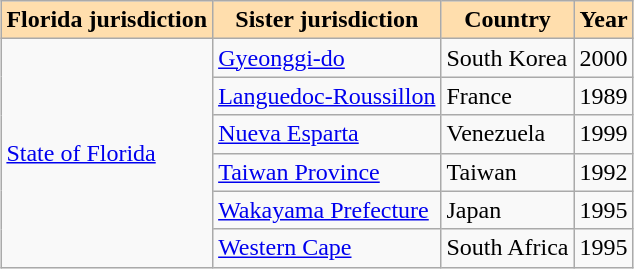<table class="wikitable" style="margin:1em auto;">
<tr>
<th style=background:navajowhite>Florida jurisdiction</th>
<th style=background:navajowhite>Sister jurisdiction</th>
<th style=background:navajowhite>Country</th>
<th style=background:navajowhite>Year</th>
</tr>
<tr>
<td rowspan=6><a href='#'>State of Florida</a></td>
<td><a href='#'>Gyeonggi-do</a></td>
<td> South Korea</td>
<td>2000</td>
</tr>
<tr>
<td><a href='#'>Languedoc-Roussillon</a></td>
<td> France</td>
<td>1989</td>
</tr>
<tr>
<td><a href='#'>Nueva Esparta</a></td>
<td> Venezuela</td>
<td>1999</td>
</tr>
<tr>
<td><a href='#'>Taiwan Province</a></td>
<td> Taiwan</td>
<td>1992</td>
</tr>
<tr>
<td><a href='#'>Wakayama Prefecture</a></td>
<td> Japan</td>
<td>1995</td>
</tr>
<tr>
<td><a href='#'>Western Cape</a></td>
<td> South Africa</td>
<td>1995</td>
</tr>
</table>
